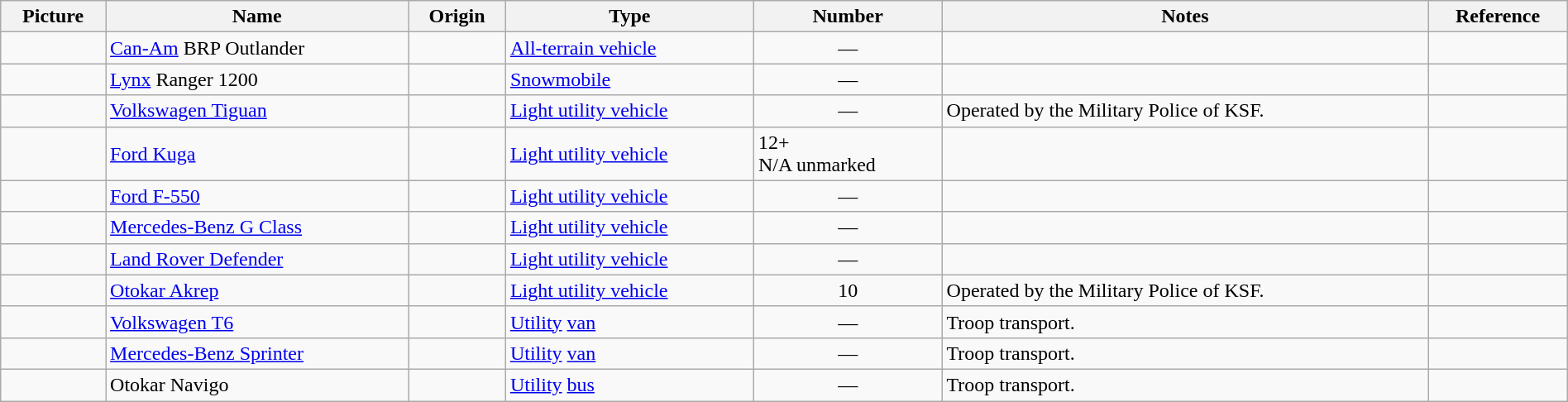<table class="wikitable" style="width:100%;">
<tr>
<th>Picture</th>
<th>Name</th>
<th>Origin</th>
<th>Type</th>
<th>Number</th>
<th>Notes</th>
<th>Reference</th>
</tr>
<tr>
<td></td>
<td><a href='#'>Can-Am</a> BRP Outlander</td>
<td></td>
<td><a href='#'>All-terrain vehicle</a></td>
<td style="text-align: center;">—</td>
<td></td>
<td></td>
</tr>
<tr>
<td></td>
<td><a href='#'>Lynx</a> Ranger 1200</td>
<td></td>
<td><a href='#'>Snowmobile</a></td>
<td style="text-align: center;">—</td>
<td></td>
<td></td>
</tr>
<tr>
<td></td>
<td><a href='#'>Volkswagen Tiguan</a></td>
<td></td>
<td><a href='#'>Light utility vehicle</a></td>
<td style="text-align: center;">—</td>
<td>Operated by the Military Police of KSF.</td>
<td></td>
</tr>
<tr>
<td></td>
<td><a href='#'>Ford Kuga</a></td>
<td></td>
<td><a href='#'>Light utility vehicle</a></td>
<td>12+<br>N/A unmarked</td>
<td></td>
<td></td>
</tr>
<tr>
<td></td>
<td><a href='#'>Ford F-550</a></td>
<td></td>
<td><a href='#'>Light utility vehicle</a></td>
<td style="text-align: center;">—</td>
<td></td>
<td></td>
</tr>
<tr>
<td></td>
<td><a href='#'>Mercedes-Benz G Class</a></td>
<td></td>
<td><a href='#'>Light utility vehicle</a></td>
<td style="text-align: center;">—</td>
<td></td>
<td></td>
</tr>
<tr>
<td></td>
<td><a href='#'>Land Rover Defender</a></td>
<td></td>
<td><a href='#'>Light utility vehicle</a></td>
<td style="text-align: center;">—</td>
<td></td>
<td></td>
</tr>
<tr>
<td></td>
<td><a href='#'>Otokar Akrep</a></td>
<td></td>
<td><a href='#'>Light utility vehicle</a></td>
<td style="text-align: center;">10</td>
<td>Operated by the Military Police of KSF.</td>
<td></td>
</tr>
<tr>
<td></td>
<td><a href='#'>Volkswagen T6</a></td>
<td></td>
<td><a href='#'>Utility</a> <a href='#'>van</a></td>
<td style="text-align: center;">—</td>
<td>Troop transport.</td>
<td></td>
</tr>
<tr>
<td></td>
<td><a href='#'>Mercedes-Benz Sprinter</a></td>
<td></td>
<td><a href='#'>Utility</a> <a href='#'>van</a></td>
<td style="text-align: center;">—</td>
<td>Troop transport.</td>
<td></td>
</tr>
<tr>
<td></td>
<td>Otokar Navigo</td>
<td></td>
<td><a href='#'>Utility</a> <a href='#'>bus</a></td>
<td style="text-align: center;">—</td>
<td>Troop transport.</td>
<td></td>
</tr>
</table>
